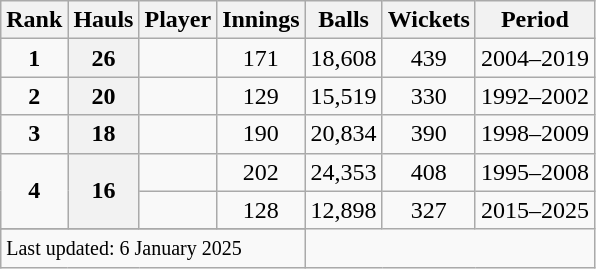<table class="wikitable plainrowheaders sortable">
<tr>
<th scope=col>Rank</th>
<th scope=col>Hauls</th>
<th scope=col>Player</th>
<th scope=col>Innings</th>
<th scope=col>Balls</th>
<th scope=col>Wickets</th>
<th scope=col>Period</th>
</tr>
<tr>
<td align=center><strong>1</strong></td>
<th scope=row style=text-align:center;>26</th>
<td></td>
<td align=center>171</td>
<td align=center>18,608</td>
<td align=center>439</td>
<td>2004–2019</td>
</tr>
<tr>
<td align=center><strong>2</strong></td>
<th scope=row style=text-align:center;>20</th>
<td></td>
<td align=center>129</td>
<td align=center>15,519</td>
<td align=center>330</td>
<td>1992–2002</td>
</tr>
<tr>
<td align=center><strong>3</strong></td>
<th scope=row style=text-align:center;>18</th>
<td></td>
<td align=center>190</td>
<td align=center>20,834</td>
<td align=center>390</td>
<td>1998–2009</td>
</tr>
<tr>
<td align=center rowspan=2><strong>4</strong></td>
<th scope=row style=text-align:center; rowspan=2>16</th>
<td></td>
<td align=center>202</td>
<td align=center>24,353</td>
<td align=center>408</td>
<td>1995–2008</td>
</tr>
<tr>
<td></td>
<td align=center>128</td>
<td align=center>12,898</td>
<td align=center>327</td>
<td>2015–2025</td>
</tr>
<tr>
</tr>
<tr class=sortbottom>
<td colspan="4"><small>Last updated: 6 January 2025</small></td>
</tr>
</table>
